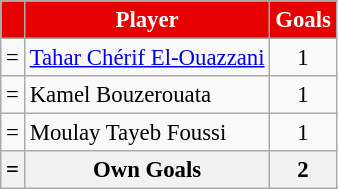<table border="0" class="wikitable" style="text-align:center;font-size:95%">
<tr>
<th scope=col style="color:#FFFFFF; background:#E60000;"></th>
<th scope=col style="color:#FFFFFF; background:#E60000;">Player</th>
<th scope=col style="color:#FFFFFF; background:#E60000;">Goals</th>
</tr>
<tr>
<td align=left>=</td>
<td align=left> <a href='#'>Tahar Chérif El-Ouazzani</a></td>
<td align=center>1</td>
</tr>
<tr>
<td align=left>=</td>
<td align=left> Kamel Bouzerouata</td>
<td align=center>1</td>
</tr>
<tr>
<td align=left>=</td>
<td align=left> Moulay Tayeb Foussi</td>
<td align=center>1</td>
</tr>
<tr>
<th align=left>=</th>
<th>Own Goals</th>
<th align=center>2</th>
</tr>
</table>
